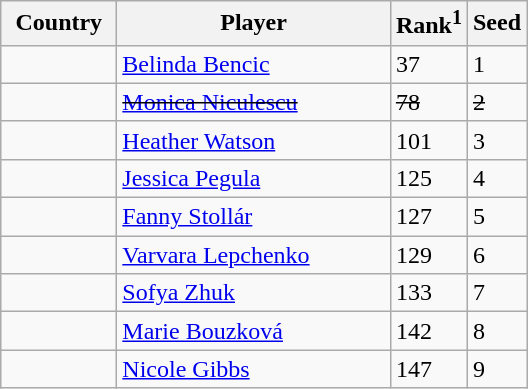<table class="sortable wikitable">
<tr>
<th width="70">Country</th>
<th width="175">Player</th>
<th>Rank<sup>1</sup></th>
<th>Seed</th>
</tr>
<tr>
<td></td>
<td><a href='#'>Belinda Bencic</a></td>
<td>37</td>
<td>1</td>
</tr>
<tr>
<td><s></s></td>
<td><s><a href='#'>Monica Niculescu</a></s></td>
<td><s>78</s></td>
<td><s>2</s></td>
</tr>
<tr>
<td></td>
<td><a href='#'>Heather Watson</a></td>
<td>101</td>
<td>3</td>
</tr>
<tr>
<td></td>
<td><a href='#'>Jessica Pegula</a></td>
<td>125</td>
<td>4</td>
</tr>
<tr>
<td></td>
<td><a href='#'>Fanny Stollár</a></td>
<td>127</td>
<td>5</td>
</tr>
<tr>
<td></td>
<td><a href='#'>Varvara Lepchenko</a></td>
<td>129</td>
<td>6</td>
</tr>
<tr>
<td></td>
<td><a href='#'>Sofya Zhuk</a></td>
<td>133</td>
<td>7</td>
</tr>
<tr>
<td></td>
<td><a href='#'>Marie Bouzková</a></td>
<td>142</td>
<td>8</td>
</tr>
<tr>
<td></td>
<td><a href='#'>Nicole Gibbs</a></td>
<td>147</td>
<td>9</td>
</tr>
</table>
